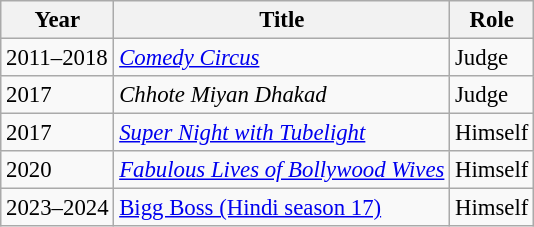<table class="wikitable" style="font-size:95%;">
<tr>
<th>Year</th>
<th>Title</th>
<th>Role</th>
</tr>
<tr>
<td>2011–2018</td>
<td><em><a href='#'>Comedy Circus</a></em></td>
<td>Judge</td>
</tr>
<tr>
<td>2017</td>
<td><em>Chhote Miyan Dhakad</em></td>
<td>Judge</td>
</tr>
<tr>
<td>2017</td>
<td><em><a href='#'>Super Night with Tubelight</a></em></td>
<td>Himself</td>
</tr>
<tr>
<td>2020</td>
<td><em><a href='#'>Fabulous Lives of Bollywood Wives</a></em></td>
<td>Himself</td>
</tr>
<tr>
<td>2023–2024</td>
<td><a href='#'>Bigg Boss (Hindi season 17)</a></td>
<td>Himself</td>
</tr>
</table>
